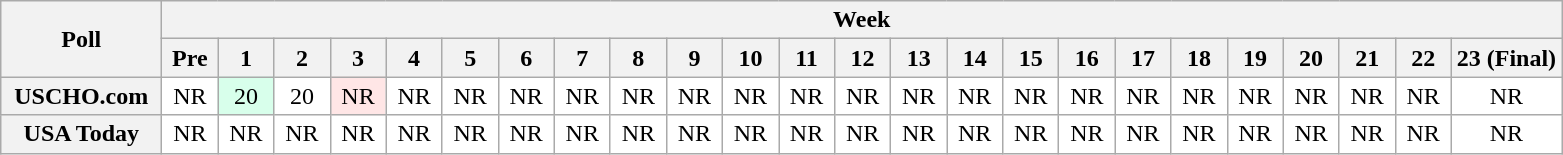<table class="wikitable" style="white-space:nowrap;">
<tr>
<th scope="col" width="100" rowspan="2">Poll</th>
<th colspan="25">Week</th>
</tr>
<tr>
<th scope="col" width="30">Pre</th>
<th scope="col" width="30">1</th>
<th scope="col" width="30">2</th>
<th scope="col" width="30">3</th>
<th scope="col" width="30">4</th>
<th scope="col" width="30">5</th>
<th scope="col" width="30">6</th>
<th scope="col" width="30">7</th>
<th scope="col" width="30">8</th>
<th scope="col" width="30">9</th>
<th scope="col" width="30">10</th>
<th scope="col" width="30">11</th>
<th scope="col" width="30">12</th>
<th scope="col" width="30">13</th>
<th scope="col" width="30">14</th>
<th scope="col" width="30">15</th>
<th scope="col" width="30">16</th>
<th scope="col" width="30">17</th>
<th scope="col" width="30">18</th>
<th scope="col" width="30">19</th>
<th scope="col" width="30">20</th>
<th scope="col" width="30">21</th>
<th scope="col" width="30">22</th>
<th scope="col" width="30">23 (Final)</th>
</tr>
<tr style="text-align:center;">
<th>USCHO.com</th>
<td bgcolor=FFFFFF>NR</td>
<td bgcolor=D8FFEB>20</td>
<td bgcolor=FFFFFF>20</td>
<td bgcolor=FFE6E6>NR</td>
<td bgcolor=FFFFFF>NR</td>
<td bgcolor=FFFFFF>NR</td>
<td bgcolor=FFFFFF>NR</td>
<td bgcolor=FFFFFF>NR</td>
<td bgcolor=FFFFFF>NR</td>
<td bgcolor=FFFFFF>NR</td>
<td bgcolor=FFFFFF>NR</td>
<td bgcolor=FFFFFF>NR</td>
<td bgcolor=FFFFFF>NR</td>
<td bgcolor=FFFFFF>NR</td>
<td bgcolor=FFFFFF>NR</td>
<td bgcolor=FFFFFF>NR</td>
<td bgcolor=FFFFFF>NR</td>
<td bgcolor=FFFFFF>NR</td>
<td bgcolor=FFFFFF>NR</td>
<td bgcolor=FFFFFF>NR</td>
<td bgcolor=FFFFFF>NR</td>
<td bgcolor=FFFFFF>NR</td>
<td bgcolor=FFFFFF>NR</td>
<td bgcolor=FFFFFF>NR</td>
</tr>
<tr style="text-align:center;">
<th>USA Today</th>
<td bgcolor=FFFFFF>NR</td>
<td bgcolor=FFFFFF>NR</td>
<td bgcolor=FFFFFF>NR</td>
<td bgcolor=FFFFFF>NR</td>
<td bgcolor=FFFFFF>NR</td>
<td bgcolor=FFFFFF>NR</td>
<td bgcolor=FFFFFF>NR</td>
<td bgcolor=FFFFFF>NR</td>
<td bgcolor=FFFFFF>NR</td>
<td bgcolor=FFFFFF>NR</td>
<td bgcolor=FFFFFF>NR</td>
<td bgcolor=FFFFFF>NR</td>
<td bgcolor=FFFFFF>NR</td>
<td bgcolor=FFFFFF>NR</td>
<td bgcolor=FFFFFF>NR</td>
<td bgcolor=FFFFFF>NR</td>
<td bgcolor=FFFFFF>NR</td>
<td bgcolor=FFFFFF>NR</td>
<td bgcolor=FFFFFF>NR</td>
<td bgcolor=FFFFFF>NR</td>
<td bgcolor=FFFFFF>NR</td>
<td bgcolor=FFFFFF>NR</td>
<td bgcolor=FFFFFF>NR</td>
<td bgcolor=FFFFFF>NR</td>
</tr>
</table>
